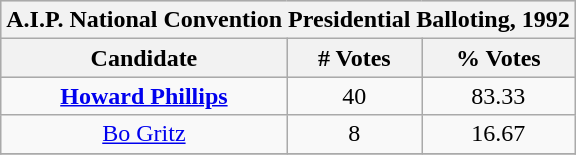<table class=wikitable style="text-align:center;">
<tr bgcolor=lightgrey>
<th colspan="4">A.I.P. National Convention Presidential Balloting, 1992 </th>
</tr>
<tr bgcolor=lightgrey>
<th>Candidate</th>
<th># Votes</th>
<th>% Votes</th>
</tr>
<tr>
<td><strong><a href='#'>Howard Phillips</a></strong></td>
<td>40</td>
<td>83.33</td>
</tr>
<tr>
<td><a href='#'>Bo Gritz</a></td>
<td>8</td>
<td>16.67</td>
</tr>
<tr>
</tr>
</table>
